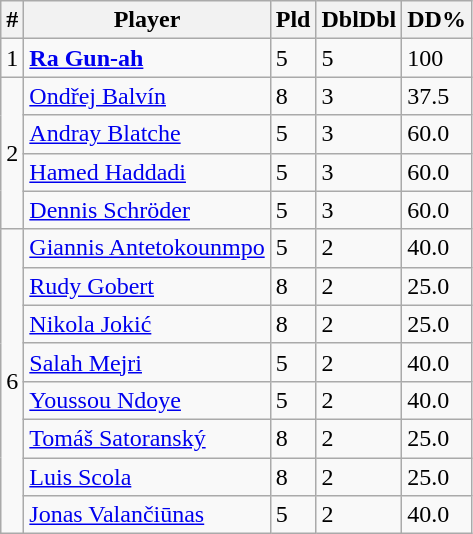<table class=wikitable width=auto>
<tr>
<th>#</th>
<th>Player</th>
<th>Pld</th>
<th>DblDbl</th>
<th>DD%</th>
</tr>
<tr>
<td>1</td>
<td> <strong><a href='#'>Ra Gun-ah</a></strong></td>
<td>5</td>
<td>5</td>
<td>100</td>
</tr>
<tr>
<td rowspan=4>2</td>
<td> <a href='#'>Ondřej Balvín</a></td>
<td>8</td>
<td>3</td>
<td>37.5</td>
</tr>
<tr>
<td> <a href='#'>Andray Blatche</a></td>
<td>5</td>
<td>3</td>
<td>60.0</td>
</tr>
<tr>
<td> <a href='#'>Hamed Haddadi</a></td>
<td>5</td>
<td>3</td>
<td>60.0</td>
</tr>
<tr>
<td> <a href='#'>Dennis Schröder</a></td>
<td>5</td>
<td>3</td>
<td>60.0</td>
</tr>
<tr>
<td rowspan=8>6</td>
<td> <a href='#'>Giannis Antetokounmpo</a></td>
<td>5</td>
<td>2</td>
<td>40.0</td>
</tr>
<tr>
<td> <a href='#'>Rudy Gobert</a></td>
<td>8</td>
<td>2</td>
<td>25.0</td>
</tr>
<tr>
<td> <a href='#'>Nikola Jokić</a></td>
<td>8</td>
<td>2</td>
<td>25.0</td>
</tr>
<tr>
<td> <a href='#'>Salah Mejri</a></td>
<td>5</td>
<td>2</td>
<td>40.0</td>
</tr>
<tr>
<td> <a href='#'>Youssou Ndoye</a></td>
<td>5</td>
<td>2</td>
<td>40.0</td>
</tr>
<tr>
<td> <a href='#'>Tomáš Satoranský</a></td>
<td>8</td>
<td>2</td>
<td>25.0</td>
</tr>
<tr>
<td> <a href='#'>Luis Scola</a></td>
<td>8</td>
<td>2</td>
<td>25.0</td>
</tr>
<tr>
<td> <a href='#'>Jonas Valančiūnas</a></td>
<td>5</td>
<td>2</td>
<td>40.0</td>
</tr>
</table>
